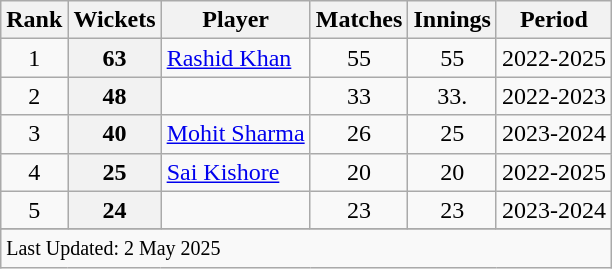<table class="wikitable sortable">
<tr>
<th scope=col>Rank</th>
<th scope=col>Wickets</th>
<th scope=col>Player</th>
<th scope=col>Matches</th>
<th scope=col>Innings</th>
<th scope=col>Period</th>
</tr>
<tr>
<td align=center>1</td>
<th scope=row style=text-align:center;>63</th>
<td><a href='#'>Rashid Khan</a></td>
<td align="center">55</td>
<td align="center">55</td>
<td>2022-2025</td>
</tr>
<tr>
<td align=center>2</td>
<th scope=row style=text-align:center;>48</th>
<td></td>
<td align="center">33</td>
<td align="center">33.</td>
<td>2022-2023</td>
</tr>
<tr>
<td align=center>3</td>
<th scope=row style=text-align:center;>40</th>
<td><a href='#'>Mohit Sharma</a></td>
<td align="center">26</td>
<td align="center">25</td>
<td>2023-2024</td>
</tr>
<tr>
<td align=center>4</td>
<th scope=row style=text-align:center;>25</th>
<td><a href='#'>Sai Kishore</a></td>
<td align="center">20</td>
<td align="center">20</td>
<td>2022-2025</td>
</tr>
<tr>
<td align=center>5</td>
<th scope=row style=text-align:center;>24</th>
<td></td>
<td align="center">23</td>
<td align="center">23</td>
<td>2023-2024</td>
</tr>
<tr>
</tr>
<tr class=sortbottom>
<td colspan=8><small>Last Updated: 2 May 2025</small></td>
</tr>
</table>
